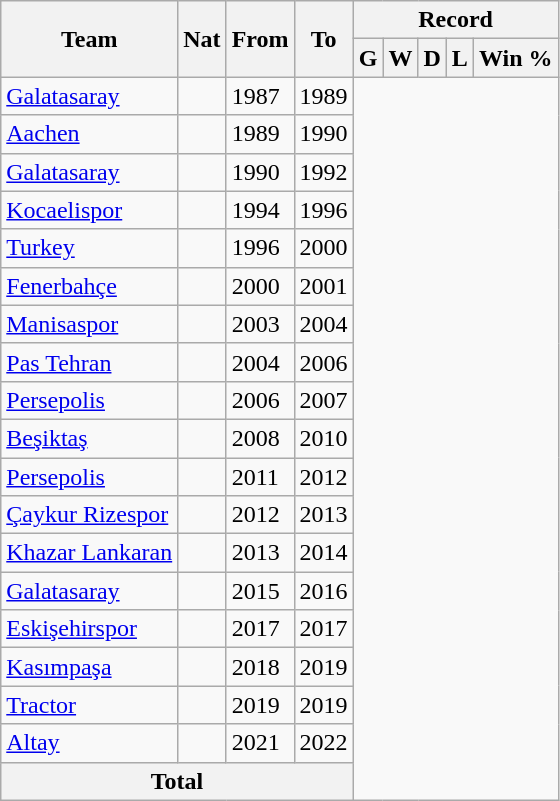<table class="wikitable" style="font-size:100%; text-align: center;">
<tr>
<th rowspan="2">Team</th>
<th rowspan="2">Nat</th>
<th rowspan="2">From</th>
<th rowspan="2">To</th>
<th colspan="5">Record</th>
</tr>
<tr>
<th>G</th>
<th>W</th>
<th>D</th>
<th>L</th>
<th>Win %</th>
</tr>
<tr>
<td align=left><a href='#'>Galatasaray</a></td>
<td></td>
<td align=left>1987</td>
<td align=left>1989<br></td>
</tr>
<tr>
<td align=left><a href='#'>Aachen</a></td>
<td></td>
<td align=left>1989</td>
<td align=left>1990<br></td>
</tr>
<tr>
<td align=left><a href='#'>Galatasaray</a></td>
<td></td>
<td align=left>1990</td>
<td align=left>1992<br></td>
</tr>
<tr>
<td align=left><a href='#'>Kocaelispor</a></td>
<td></td>
<td align=left>1994</td>
<td align=left>1996<br></td>
</tr>
<tr>
<td align=left><a href='#'>Turkey</a></td>
<td></td>
<td align=left>1996</td>
<td align=left>2000<br></td>
</tr>
<tr>
<td align=left><a href='#'>Fenerbahçe</a></td>
<td></td>
<td align=left>2000</td>
<td align=left>2001<br></td>
</tr>
<tr>
<td align=left><a href='#'>Manisaspor</a></td>
<td></td>
<td align=left>2003</td>
<td align=left>2004<br></td>
</tr>
<tr>
<td align=left><a href='#'>Pas Tehran</a></td>
<td></td>
<td align=left>2004</td>
<td align=left>2006<br></td>
</tr>
<tr>
<td align=left><a href='#'>Persepolis</a></td>
<td></td>
<td align=left>2006</td>
<td align=left>2007<br></td>
</tr>
<tr>
<td align=left><a href='#'>Beşiktaş</a></td>
<td></td>
<td align=left>2008</td>
<td align=left>2010<br></td>
</tr>
<tr>
<td align=left><a href='#'>Persepolis</a></td>
<td></td>
<td align=left>2011</td>
<td align=left>2012<br></td>
</tr>
<tr>
<td align=left><a href='#'>Çaykur Rizespor</a></td>
<td></td>
<td align=left>2012</td>
<td align=left>2013<br></td>
</tr>
<tr>
<td align=left><a href='#'>Khazar Lankaran</a></td>
<td></td>
<td align=left>2013</td>
<td align=left>2014<br></td>
</tr>
<tr>
<td align=left><a href='#'>Galatasaray</a></td>
<td></td>
<td align=left>2015</td>
<td align=left>2016<br></td>
</tr>
<tr>
<td align=left><a href='#'>Eskişehirspor</a></td>
<td></td>
<td align=left>2017</td>
<td align=left>2017<br></td>
</tr>
<tr>
<td align=left><a href='#'>Kasımpaşa</a></td>
<td></td>
<td align=left>2018</td>
<td align=left>2019<br></td>
</tr>
<tr>
<td align=left><a href='#'>Tractor</a></td>
<td></td>
<td align=left>2019</td>
<td align=left>2019<br></td>
</tr>
<tr>
<td align=left><a href='#'>Altay</a></td>
<td></td>
<td align=left>2021</td>
<td align=left>2022<br></td>
</tr>
<tr>
<th colspan="4" align="center" valign=middle>Total<br></th>
</tr>
</table>
